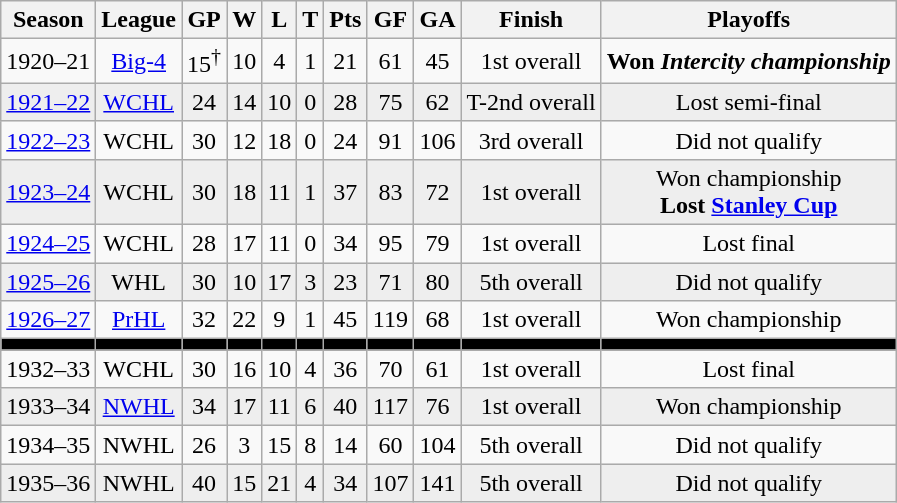<table class="wikitable">
<tr>
<th>Season</th>
<th>League</th>
<th>GP</th>
<th>W</th>
<th>L</th>
<th>T</th>
<th>Pts</th>
<th>GF</th>
<th>GA</th>
<th>Finish</th>
<th>Playoffs</th>
</tr>
<tr align="center">
<td>1920–21</td>
<td><a href='#'>Big-4</a></td>
<td>15<sup>†</sup></td>
<td>10</td>
<td>4</td>
<td>1</td>
<td>21</td>
<td>61</td>
<td>45</td>
<td>1st overall</td>
<td><strong>Won <em>Intercity championship<strong><em></td>
</tr>
<tr align="center" bgcolor="#eeeeee">
<td><a href='#'>1921–22</a></td>
<td><a href='#'>WCHL</a></td>
<td>24</td>
<td>14</td>
<td>10</td>
<td>0</td>
<td>28</td>
<td>75</td>
<td>62</td>
<td>T-2nd overall</td>
<td>Lost semi-final</td>
</tr>
<tr align="center">
<td><a href='#'>1922–23</a></td>
<td>WCHL</td>
<td>30</td>
<td>12</td>
<td>18</td>
<td>0</td>
<td>24</td>
<td>91</td>
<td>106</td>
<td>3rd overall</td>
<td>Did not qualify</td>
</tr>
<tr align="center" bgcolor="#eeeeee">
<td><a href='#'>1923–24</a></td>
<td>WCHL</td>
<td>30</td>
<td>18</td>
<td>11</td>
<td>1</td>
<td>37</td>
<td>83</td>
<td>72</td>
<td>1st overall</td>
<td></strong>Won championship<strong><br>Lost <a href='#'>Stanley Cup</a></td>
</tr>
<tr align="center">
<td><a href='#'>1924–25</a></td>
<td>WCHL</td>
<td>28</td>
<td>17</td>
<td>11</td>
<td>0</td>
<td>34</td>
<td>95</td>
<td>79</td>
<td>1st overall</td>
<td>Lost final</td>
</tr>
<tr align="center" bgcolor="#eeeeee">
<td><a href='#'>1925–26</a></td>
<td>WHL</td>
<td>30</td>
<td>10</td>
<td>17</td>
<td>3</td>
<td>23</td>
<td>71</td>
<td>80</td>
<td>5th overall</td>
<td>Did not qualify</td>
</tr>
<tr align="center">
<td><a href='#'>1926–27</a></td>
<td><a href='#'>PrHL</a></td>
<td>32</td>
<td>22</td>
<td>9</td>
<td>1</td>
<td>45</td>
<td>119</td>
<td>68</td>
<td>1st overall</td>
<td></strong>Won championship<strong></td>
</tr>
<tr align="center" bgcolor="#000000">
<td></td>
<td></td>
<td></td>
<td></td>
<td></td>
<td></td>
<td></td>
<td></td>
<td></td>
<td></td>
<td></td>
</tr>
<tr align="center">
<td>1932–33</td>
<td>WCHL</td>
<td>30</td>
<td>16</td>
<td>10</td>
<td>4</td>
<td>36</td>
<td>70</td>
<td>61</td>
<td>1st overall</td>
<td>Lost final</td>
</tr>
<tr align="center" bgcolor="#eeeeee">
<td>1933–34</td>
<td><a href='#'>NWHL</a></td>
<td>34</td>
<td>17</td>
<td>11</td>
<td>6</td>
<td>40</td>
<td>117</td>
<td>76</td>
<td>1st overall</td>
<td></strong>Won championship<strong></td>
</tr>
<tr align="center">
<td>1934–35</td>
<td>NWHL</td>
<td>26</td>
<td>3</td>
<td>15</td>
<td>8</td>
<td>14</td>
<td>60</td>
<td>104</td>
<td>5th overall</td>
<td>Did not qualify</td>
</tr>
<tr align="center" bgcolor="#eeeeee">
<td>1935–36</td>
<td>NWHL</td>
<td>40</td>
<td>15</td>
<td>21</td>
<td>4</td>
<td>34</td>
<td>107</td>
<td>141</td>
<td>5th overall</td>
<td>Did not qualify</td>
</tr>
</table>
